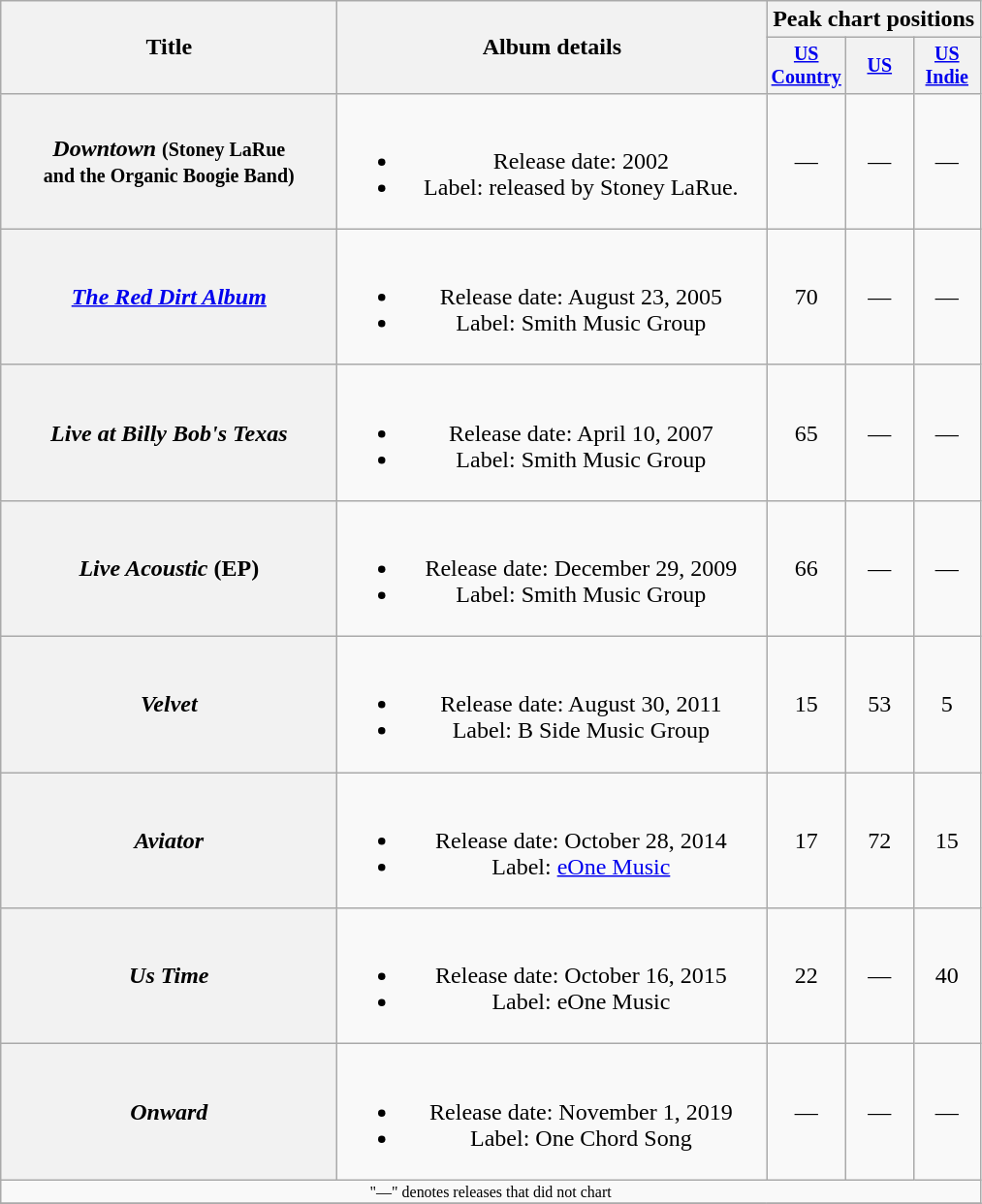<table class="wikitable plainrowheaders" style="text-align:center;">
<tr>
<th rowspan="2" style="width:14em;">Title</th>
<th rowspan="2" style="width:18em;">Album details</th>
<th colspan="3">Peak chart positions</th>
</tr>
<tr style="font-size:smaller;">
<th width="40"><a href='#'>US <br>Country</a><br></th>
<th width="40"><a href='#'>US</a><br></th>
<th width="40"><a href='#'>US<br>Indie</a><br></th>
</tr>
<tr>
<th scope="row"><em>Downtown</em> <small>(Stoney LaRue<br>and the Organic Boogie Band)</small></th>
<td><br><ul><li>Release date: 2002</li><li>Label: released by Stoney LaRue.</li></ul></td>
<td>—</td>
<td>—</td>
<td>—</td>
</tr>
<tr>
<th scope="row"><em><a href='#'>The Red Dirt Album</a></em></th>
<td><br><ul><li>Release date: August 23, 2005</li><li>Label: Smith Music Group</li></ul></td>
<td>70</td>
<td>—</td>
<td>—</td>
</tr>
<tr>
<th scope="row"><em>Live at Billy Bob's Texas</em></th>
<td><br><ul><li>Release date: April 10, 2007</li><li>Label: Smith Music Group</li></ul></td>
<td>65</td>
<td>—</td>
<td>—</td>
</tr>
<tr>
<th scope="row"><em>Live Acoustic</em> (EP)</th>
<td><br><ul><li>Release date: December 29, 2009</li><li>Label: Smith Music Group</li></ul></td>
<td>66</td>
<td>—</td>
<td>—</td>
</tr>
<tr>
<th scope="row"><em>Velvet</em></th>
<td><br><ul><li>Release date: August 30, 2011</li><li>Label: B Side Music Group</li></ul></td>
<td>15</td>
<td>53</td>
<td>5</td>
</tr>
<tr>
<th scope="row"><em>Aviator</em></th>
<td><br><ul><li>Release date: October 28, 2014</li><li>Label: <a href='#'>eOne Music</a></li></ul></td>
<td>17</td>
<td>72</td>
<td>15</td>
</tr>
<tr>
<th scope="row"><em>Us Time</em></th>
<td><br><ul><li>Release date: October 16, 2015</li><li>Label: eOne Music</li></ul></td>
<td>22</td>
<td>—</td>
<td>40</td>
</tr>
<tr>
<th scope="row"><em>Onward</em></th>
<td><br><ul><li>Release date: November 1, 2019</li><li>Label:  One Chord Song</li></ul></td>
<td>—</td>
<td>—</td>
<td>—</td>
</tr>
<tr>
<td colspan="5" style="font-size:8pt">"—" denotes releases that did not chart</td>
</tr>
<tr>
</tr>
</table>
